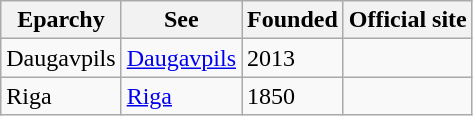<table class=wikitable>
<tr>
<th>Eparchy</th>
<th>See</th>
<th>Founded</th>
<th>Official site</th>
</tr>
<tr>
<td>Daugavpils</td>
<td><a href='#'>Daugavpils</a></td>
<td>2013</td>
<td></td>
</tr>
<tr>
<td>Riga</td>
<td><a href='#'>Riga</a></td>
<td>1850</td>
<td></td>
</tr>
</table>
